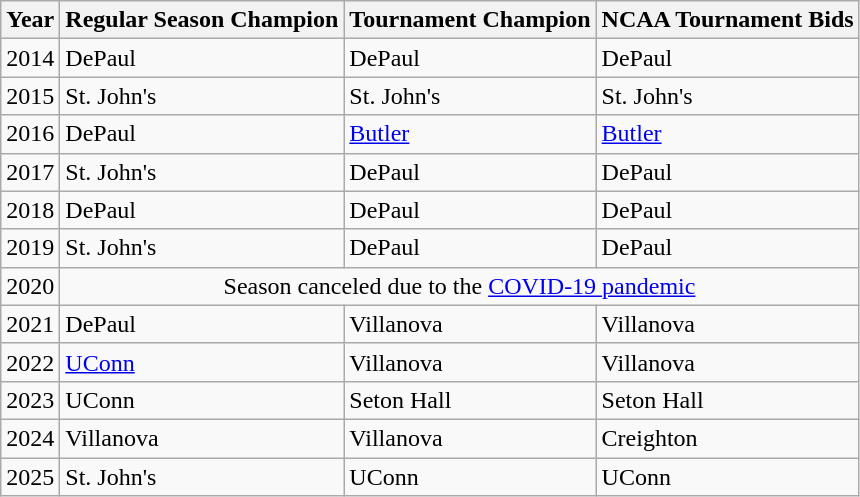<table class="wikitable">
<tr>
<th>Year</th>
<th>Regular Season Champion</th>
<th>Tournament Champion</th>
<th>NCAA Tournament Bids</th>
</tr>
<tr>
<td>2014</td>
<td>DePaul</td>
<td>DePaul</td>
<td>DePaul</td>
</tr>
<tr>
<td>2015</td>
<td>St. John's</td>
<td>St. John's</td>
<td>St. John's</td>
</tr>
<tr>
<td>2016</td>
<td>DePaul</td>
<td><a href='#'>Butler</a></td>
<td><a href='#'>Butler</a></td>
</tr>
<tr>
<td>2017</td>
<td>St. John's</td>
<td>DePaul</td>
<td>DePaul</td>
</tr>
<tr>
<td>2018</td>
<td>DePaul</td>
<td>DePaul</td>
<td>DePaul</td>
</tr>
<tr>
<td>2019</td>
<td>St. John's</td>
<td>DePaul</td>
<td>DePaul</td>
</tr>
<tr>
<td>2020</td>
<td colspan=3 align=center>Season canceled due to the <a href='#'>COVID-19 pandemic</a></td>
</tr>
<tr>
<td>2021</td>
<td>DePaul</td>
<td>Villanova</td>
<td>Villanova</td>
</tr>
<tr>
<td>2022</td>
<td><a href='#'>UConn</a></td>
<td>Villanova</td>
<td>Villanova</td>
</tr>
<tr>
<td>2023</td>
<td>UConn</td>
<td>Seton Hall</td>
<td>Seton Hall</td>
</tr>
<tr>
<td>2024</td>
<td>Villanova</td>
<td>Villanova</td>
<td>Creighton</td>
</tr>
<tr>
<td>2025</td>
<td>St. John's</td>
<td>UConn</td>
<td>UConn</td>
</tr>
</table>
